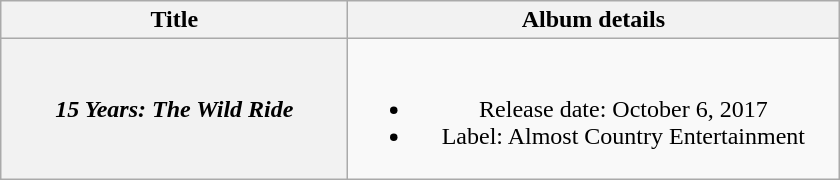<table class="wikitable plainrowheaders" style="text-align:center;">
<tr>
<th style="width:14em;">Title</th>
<th style="width:20em;">Album details</th>
</tr>
<tr>
<th scope="row"><em>15 Years: The Wild Ride</em></th>
<td><br><ul><li>Release date: October 6, 2017</li><li>Label: Almost Country Entertainment</li></ul></td>
</tr>
</table>
